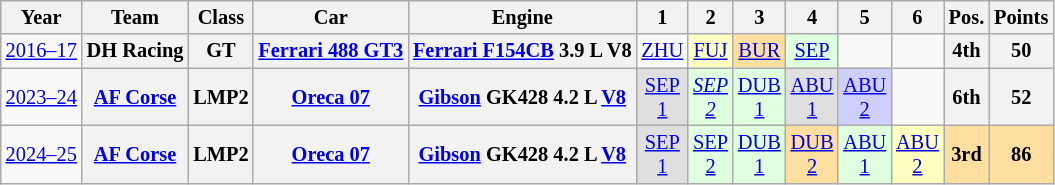<table class="wikitable" style="text-align:center; font-size:85%">
<tr>
<th>Year</th>
<th>Team</th>
<th>Class</th>
<th>Car</th>
<th>Engine</th>
<th>1</th>
<th>2</th>
<th>3</th>
<th>4</th>
<th>5</th>
<th>6</th>
<th>Pos.</th>
<th>Points</th>
</tr>
<tr>
<td nowrap><a href='#'>2016–17</a></td>
<th nowrap>DH Racing</th>
<th>GT</th>
<th nowrap><a href='#'>Ferrari 488 GT3</a></th>
<th nowrap><a href='#'>Ferrari F154CB</a> 3.9 L V8</th>
<td><a href='#'>ZHU</a></td>
<td style="background:#FFFFBF;"><a href='#'>FUJ</a><br></td>
<td style="background:#FFDF9F;"><a href='#'>BUR</a><br></td>
<td style="background:#DFFFDF;"><a href='#'>SEP</a><br></td>
<td></td>
<td></td>
<th>4th</th>
<th>50</th>
</tr>
<tr>
<td nowrap><a href='#'>2023–24</a></td>
<th nowrap><a href='#'>AF Corse</a></th>
<th>LMP2</th>
<th nowrap><a href='#'>Oreca 07</a></th>
<th nowrap><a href='#'>Gibson</a> GK428 4.2 L <a href='#'>V8</a></th>
<td style="background:#DFDFDF;"><a href='#'>SEP<br>1</a><br></td>
<td style="background:#DFFFDF;"><em><a href='#'>SEP<br>2</a></em><br></td>
<td style="background:#DFFFDF;"><a href='#'>DUB<br>1</a><br></td>
<td style="background:#DFDFDF;"><a href='#'>ABU<br>1</a><br></td>
<td style="background:#CFCFFF;"><a href='#'>ABU<br>2</a><br></td>
<td></td>
<th>6th</th>
<th>52</th>
</tr>
<tr>
<td><a href='#'>2024–25</a></td>
<th><a href='#'>AF Corse</a></th>
<th>LMP2</th>
<th><a href='#'>Oreca 07</a></th>
<th><a href='#'>Gibson</a> GK428 4.2 L <a href='#'>V8</a></th>
<td style="background:#DFDFDF;"><a href='#'>SEP<br>1</a><br></td>
<td style="background:#DFFFDF;"><a href='#'>SEP<br>2</a><br></td>
<td style="background:#DFFFDF;"><a href='#'>DUB<br>1</a><br></td>
<td style="background:#FFDF9F;"><a href='#'>DUB<br>2</a><br></td>
<td style="background:#DFFFDF;"><a href='#'>ABU<br>1</a><br></td>
<td style="background:#FFFFBF;"><a href='#'>ABU<br>2</a><br></td>
<th style="background:#FFDF9F;">3rd</th>
<th style="background:#FFDF9F;">86</th>
</tr>
</table>
